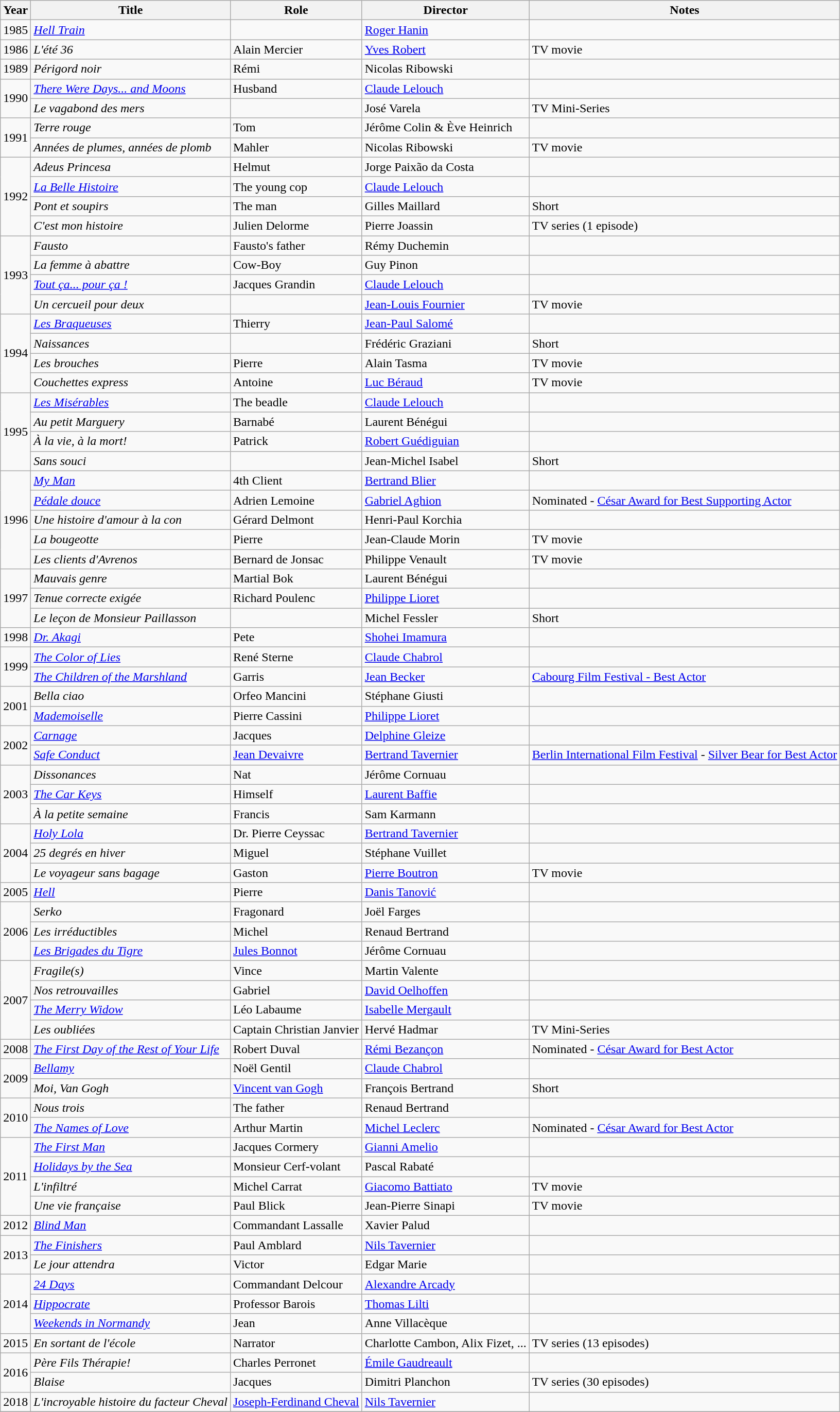<table class="wikitable">
<tr>
<th>Year</th>
<th>Title</th>
<th>Role</th>
<th>Director</th>
<th>Notes</th>
</tr>
<tr>
<td>1985</td>
<td><em><a href='#'>Hell Train</a></em></td>
<td></td>
<td><a href='#'>Roger Hanin</a></td>
<td></td>
</tr>
<tr>
<td>1986</td>
<td><em>L'été 36</em></td>
<td>Alain Mercier</td>
<td><a href='#'>Yves Robert</a></td>
<td>TV movie</td>
</tr>
<tr>
<td>1989</td>
<td><em>Périgord noir</em></td>
<td>Rémi</td>
<td>Nicolas Ribowski</td>
<td></td>
</tr>
<tr>
<td rowspan=2>1990</td>
<td><em><a href='#'>There Were Days... and Moons</a></em></td>
<td>Husband</td>
<td><a href='#'>Claude Lelouch</a></td>
<td></td>
</tr>
<tr>
<td><em>Le vagabond des mers</em></td>
<td></td>
<td>José Varela</td>
<td>TV Mini-Series</td>
</tr>
<tr>
<td rowspan=2>1991</td>
<td><em>Terre rouge</em></td>
<td>Tom</td>
<td>Jérôme Colin & Ève Heinrich</td>
<td></td>
</tr>
<tr>
<td><em>Années de plumes, années de plomb</em></td>
<td>Mahler</td>
<td>Nicolas Ribowski</td>
<td>TV movie</td>
</tr>
<tr>
<td rowspan=4>1992</td>
<td><em>Adeus Princesa</em></td>
<td>Helmut</td>
<td>Jorge Paixão da Costa</td>
<td></td>
</tr>
<tr>
<td><em><a href='#'>La Belle Histoire</a></em></td>
<td>The young cop</td>
<td><a href='#'>Claude Lelouch</a></td>
<td></td>
</tr>
<tr>
<td><em>Pont et soupirs</em></td>
<td>The man</td>
<td>Gilles Maillard</td>
<td>Short</td>
</tr>
<tr>
<td><em>C'est mon histoire</em></td>
<td>Julien Delorme</td>
<td>Pierre Joassin</td>
<td>TV series (1 episode)</td>
</tr>
<tr>
<td rowspan=4>1993</td>
<td><em>Fausto</em></td>
<td>Fausto's father</td>
<td>Rémy Duchemin</td>
<td></td>
</tr>
<tr>
<td><em>La femme à abattre</em></td>
<td>Cow-Boy</td>
<td>Guy Pinon</td>
<td></td>
</tr>
<tr>
<td><em><a href='#'>Tout ça... pour ça !</a></em></td>
<td>Jacques Grandin</td>
<td><a href='#'>Claude Lelouch</a></td>
<td></td>
</tr>
<tr>
<td><em>Un cercueil pour deux</em></td>
<td></td>
<td><a href='#'>Jean-Louis Fournier</a></td>
<td>TV movie</td>
</tr>
<tr>
<td rowspan=4>1994</td>
<td><em><a href='#'>Les Braqueuses</a></em></td>
<td>Thierry</td>
<td><a href='#'>Jean-Paul Salomé</a></td>
<td></td>
</tr>
<tr>
<td><em>Naissances</em></td>
<td></td>
<td>Frédéric Graziani</td>
<td>Short</td>
</tr>
<tr>
<td><em>Les brouches</em></td>
<td>Pierre</td>
<td>Alain Tasma</td>
<td>TV movie</td>
</tr>
<tr>
<td><em>Couchettes express</em></td>
<td>Antoine</td>
<td><a href='#'>Luc Béraud</a></td>
<td>TV movie</td>
</tr>
<tr>
<td rowspan=4>1995</td>
<td><em><a href='#'>Les Misérables</a></em></td>
<td>The beadle</td>
<td><a href='#'>Claude Lelouch</a></td>
<td></td>
</tr>
<tr>
<td><em>Au petit Marguery</em></td>
<td>Barnabé</td>
<td>Laurent Bénégui</td>
<td></td>
</tr>
<tr>
<td><em>À la vie, à la mort!</em></td>
<td>Patrick</td>
<td><a href='#'>Robert Guédiguian</a></td>
<td></td>
</tr>
<tr>
<td><em>Sans souci</em></td>
<td></td>
<td>Jean-Michel Isabel</td>
<td>Short</td>
</tr>
<tr>
<td rowspan=5>1996</td>
<td><em><a href='#'>My Man</a></em></td>
<td>4th Client</td>
<td><a href='#'>Bertrand Blier</a></td>
<td></td>
</tr>
<tr>
<td><em><a href='#'>Pédale douce</a></em></td>
<td>Adrien Lemoine</td>
<td><a href='#'>Gabriel Aghion</a></td>
<td>Nominated - <a href='#'>César Award for Best Supporting Actor</a></td>
</tr>
<tr>
<td><em>Une histoire d'amour à la con</em></td>
<td>Gérard Delmont</td>
<td>Henri-Paul Korchia</td>
<td></td>
</tr>
<tr>
<td><em>La bougeotte</em></td>
<td>Pierre</td>
<td>Jean-Claude Morin</td>
<td>TV movie</td>
</tr>
<tr>
<td><em>Les clients d'Avrenos</em></td>
<td>Bernard de Jonsac</td>
<td>Philippe Venault</td>
<td>TV movie</td>
</tr>
<tr>
<td rowspan=3>1997</td>
<td><em>Mauvais genre</em></td>
<td>Martial Bok</td>
<td>Laurent Bénégui</td>
<td></td>
</tr>
<tr>
<td><em>Tenue correcte exigée</em></td>
<td>Richard Poulenc</td>
<td><a href='#'>Philippe Lioret</a></td>
<td></td>
</tr>
<tr>
<td><em>Le leçon de Monsieur Paillasson</em></td>
<td></td>
<td>Michel Fessler</td>
<td>Short</td>
</tr>
<tr>
<td>1998</td>
<td><em><a href='#'>Dr. Akagi</a></em></td>
<td>Pete</td>
<td><a href='#'>Shohei Imamura</a></td>
<td></td>
</tr>
<tr>
<td rowspan=2>1999</td>
<td><em><a href='#'>The Color of Lies</a></em></td>
<td>René Sterne</td>
<td><a href='#'>Claude Chabrol</a></td>
<td></td>
</tr>
<tr>
<td><em><a href='#'>The Children of the Marshland</a></em></td>
<td>Garris</td>
<td><a href='#'>Jean Becker</a></td>
<td><a href='#'>Cabourg Film Festival - Best Actor</a></td>
</tr>
<tr>
<td rowspan=2>2001</td>
<td><em>Bella ciao</em></td>
<td>Orfeo Mancini</td>
<td>Stéphane Giusti</td>
<td></td>
</tr>
<tr>
<td><em><a href='#'>Mademoiselle</a></em></td>
<td>Pierre Cassini</td>
<td><a href='#'>Philippe Lioret</a></td>
<td></td>
</tr>
<tr>
<td rowspan=2>2002</td>
<td><em><a href='#'>Carnage</a></em></td>
<td>Jacques</td>
<td><a href='#'>Delphine Gleize</a></td>
<td></td>
</tr>
<tr>
<td><em><a href='#'>Safe Conduct</a></em></td>
<td><a href='#'>Jean Devaivre</a></td>
<td><a href='#'>Bertrand Tavernier</a></td>
<td><a href='#'>Berlin International Film Festival</a> - <a href='#'>Silver Bear for Best Actor</a></td>
</tr>
<tr>
<td rowspan=3>2003</td>
<td><em>Dissonances</em></td>
<td>Nat</td>
<td>Jérôme Cornuau</td>
<td></td>
</tr>
<tr>
<td><em><a href='#'>The Car Keys</a></em></td>
<td>Himself</td>
<td><a href='#'>Laurent Baffie</a></td>
<td></td>
</tr>
<tr>
<td><em>À la petite semaine</em></td>
<td>Francis</td>
<td>Sam Karmann</td>
<td></td>
</tr>
<tr>
<td rowspan=3>2004</td>
<td><em><a href='#'>Holy Lola</a></em></td>
<td>Dr. Pierre Ceyssac</td>
<td><a href='#'>Bertrand Tavernier</a></td>
<td></td>
</tr>
<tr>
<td><em>25 degrés en hiver</em></td>
<td>Miguel</td>
<td>Stéphane Vuillet</td>
<td></td>
</tr>
<tr>
<td><em>Le voyageur sans bagage</em></td>
<td>Gaston</td>
<td><a href='#'>Pierre Boutron</a></td>
<td>TV movie</td>
</tr>
<tr>
<td>2005</td>
<td><em><a href='#'>Hell</a></em></td>
<td>Pierre</td>
<td><a href='#'>Danis Tanović</a></td>
<td></td>
</tr>
<tr>
<td rowspan=3>2006</td>
<td><em>Serko</em></td>
<td>Fragonard</td>
<td>Joël Farges</td>
<td></td>
</tr>
<tr>
<td><em>Les irréductibles</em></td>
<td>Michel</td>
<td>Renaud Bertrand</td>
<td></td>
</tr>
<tr>
<td><em><a href='#'>Les Brigades du Tigre</a></em></td>
<td><a href='#'>Jules Bonnot</a></td>
<td>Jérôme Cornuau</td>
<td></td>
</tr>
<tr>
<td rowspan=4>2007</td>
<td><em>Fragile(s)</em></td>
<td>Vince</td>
<td>Martin Valente</td>
<td></td>
</tr>
<tr>
<td><em>Nos retrouvailles</em></td>
<td>Gabriel</td>
<td><a href='#'>David Oelhoffen</a></td>
<td></td>
</tr>
<tr>
<td><em><a href='#'>The Merry Widow</a></em></td>
<td>Léo Labaume</td>
<td><a href='#'>Isabelle Mergault</a></td>
<td></td>
</tr>
<tr>
<td><em>Les oubliées</em></td>
<td>Captain Christian Janvier</td>
<td>Hervé Hadmar</td>
<td>TV Mini-Series</td>
</tr>
<tr>
<td>2008</td>
<td><em><a href='#'>The First Day of the Rest of Your Life</a></em></td>
<td>Robert Duval</td>
<td><a href='#'>Rémi Bezançon</a></td>
<td>Nominated - <a href='#'>César Award for Best Actor</a></td>
</tr>
<tr>
<td rowspan=2>2009</td>
<td><em><a href='#'>Bellamy</a></em></td>
<td>Noël Gentil</td>
<td><a href='#'>Claude Chabrol</a></td>
<td></td>
</tr>
<tr>
<td><em>Moi, Van Gogh</em></td>
<td><a href='#'>Vincent van Gogh</a></td>
<td>François Bertrand</td>
<td>Short</td>
</tr>
<tr>
<td rowspan=2>2010</td>
<td><em>Nous trois</em></td>
<td>The father</td>
<td>Renaud Bertrand</td>
<td></td>
</tr>
<tr>
<td><em><a href='#'>The Names of Love</a></em></td>
<td>Arthur Martin</td>
<td><a href='#'>Michel Leclerc</a></td>
<td>Nominated - <a href='#'>César Award for Best Actor</a></td>
</tr>
<tr>
<td rowspan=4>2011</td>
<td><em><a href='#'>The First Man</a></em></td>
<td>Jacques Cormery</td>
<td><a href='#'>Gianni Amelio</a></td>
<td></td>
</tr>
<tr>
<td><em><a href='#'>Holidays by the Sea</a></em></td>
<td>Monsieur Cerf-volant</td>
<td>Pascal Rabaté</td>
<td></td>
</tr>
<tr>
<td><em>L'infiltré</em></td>
<td>Michel Carrat</td>
<td><a href='#'>Giacomo Battiato</a></td>
<td>TV movie</td>
</tr>
<tr>
<td><em>Une vie française</em></td>
<td>Paul Blick</td>
<td>Jean-Pierre Sinapi</td>
<td>TV movie</td>
</tr>
<tr>
<td>2012</td>
<td><em><a href='#'>Blind Man</a></em></td>
<td>Commandant Lassalle</td>
<td>Xavier Palud</td>
<td></td>
</tr>
<tr>
<td rowspan=2>2013</td>
<td><em><a href='#'>The Finishers</a></em></td>
<td>Paul Amblard</td>
<td><a href='#'>Nils Tavernier</a></td>
<td></td>
</tr>
<tr>
<td><em>Le jour attendra</em></td>
<td>Victor</td>
<td>Edgar Marie</td>
<td></td>
</tr>
<tr>
<td rowspan=3>2014</td>
<td><em><a href='#'>24 Days</a></em></td>
<td>Commandant Delcour</td>
<td><a href='#'>Alexandre Arcady</a></td>
<td></td>
</tr>
<tr>
<td><em><a href='#'>Hippocrate</a></em></td>
<td>Professor Barois</td>
<td><a href='#'>Thomas Lilti</a></td>
<td></td>
</tr>
<tr>
<td><em><a href='#'>Weekends in Normandy</a></em></td>
<td>Jean</td>
<td>Anne Villacèque</td>
<td></td>
</tr>
<tr>
<td>2015</td>
<td><em>En sortant de l'école</em></td>
<td>Narrator</td>
<td>Charlotte Cambon, Alix Fizet, ...</td>
<td>TV series (13 episodes)</td>
</tr>
<tr>
<td rowspan=2>2016</td>
<td><em>Père Fils Thérapie!</em></td>
<td>Charles Perronet</td>
<td><a href='#'>Émile Gaudreault</a></td>
<td></td>
</tr>
<tr>
<td><em>Blaise</em></td>
<td>Jacques</td>
<td>Dimitri Planchon</td>
<td>TV series (30 episodes)</td>
</tr>
<tr>
<td>2018</td>
<td><em>L'incroyable histoire du facteur Cheval</em></td>
<td><a href='#'>Joseph-Ferdinand Cheval</a></td>
<td><a href='#'>Nils Tavernier</a></td>
<td></td>
</tr>
<tr>
</tr>
</table>
